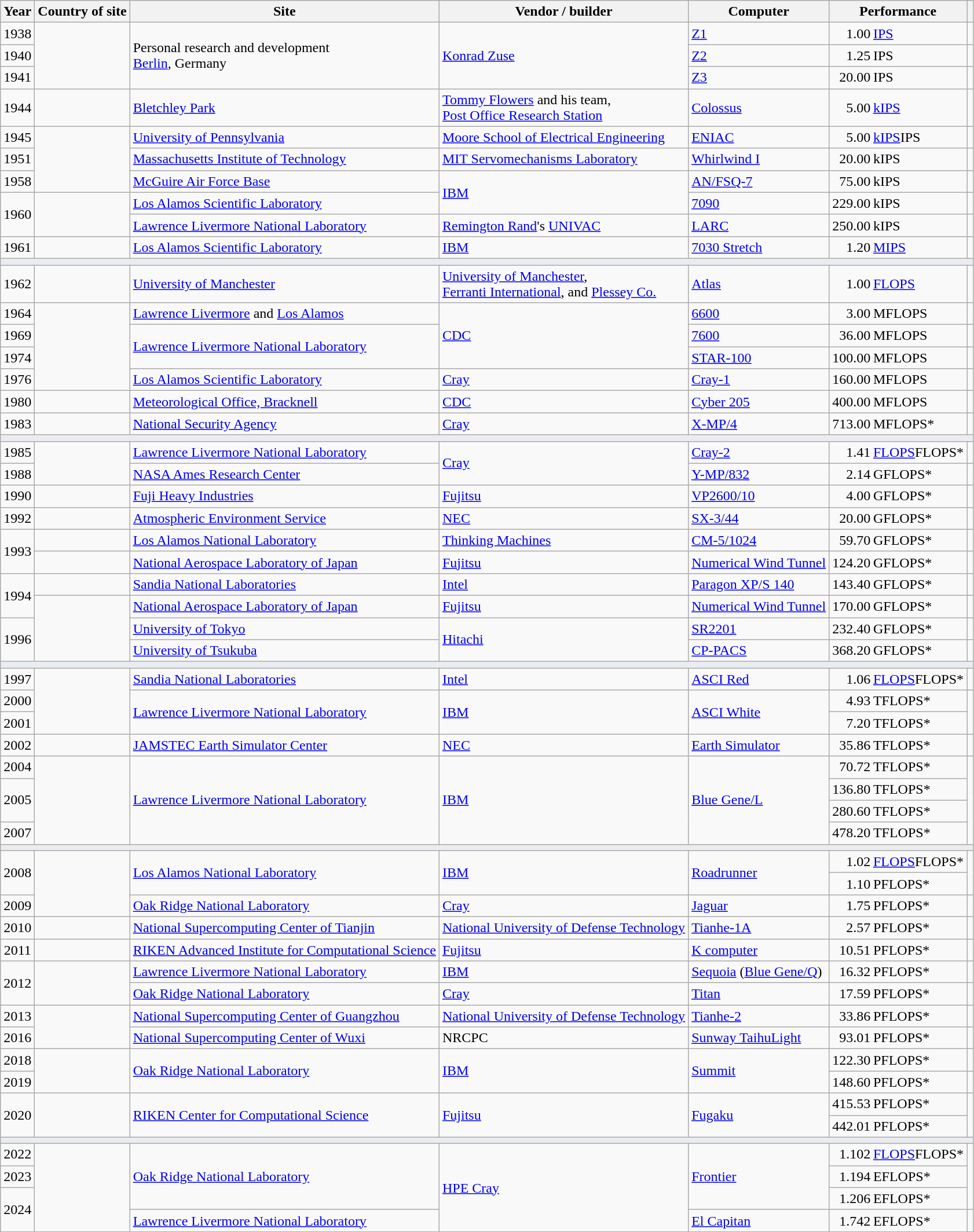<table class="wikitable sortable">
<tr>
<th>Year</th>
<th>Country of site</th>
<th>Site</th>
<th>Vendor / builder</th>
<th>Computer</th>
<th colspan="2">Performance</th>
<th class="unsortable"></th>
</tr>
<tr>
<td align="center">1938</td>
<td rowspan="3"></td>
<td rowspan="3">Personal research and development<br><a href='#'>Berlin</a>, Germany</td>
<td rowspan="3"><a href='#'>Konrad Zuse</a></td>
<td><a href='#'>Z1</a></td>
<td style="text-align: right; border-right: none; padding-right: 0;" data-sort-value="#1 1">1.00</td>
<td style="text-align: left; border-left: none;"><a href='#'>IPS</a></td>
<td align="center"></td>
</tr>
<tr>
<td align="center">1940</td>
<td><a href='#'>Z2</a></td>
<td style="text-align: right; border-right: none; padding-right: 0;" data-sort-value="#1 1.25">1.25</td>
<td style="text-align: left; border-left: none;">IPS</td>
<td align="center"></td>
</tr>
<tr>
<td align="center">1941</td>
<td><a href='#'>Z3</a></td>
<td style="text-align: right; border-right: none; padding-right: 0;" data-sort-value="#1 20">20.00</td>
<td style="text-align: left; border-left: none;">IPS</td>
<td align="center"></td>
</tr>
<tr>
<td align="center">1944</td>
<td></td>
<td><a href='#'>Bletchley Park</a></td>
<td><a href='#'>Tommy Flowers</a> and his team,<br><a href='#'>Post Office Research Station</a></td>
<td><a href='#'>Colossus</a></td>
<td style="text-align: right; border-right: none; padding-right: 0;" data-sort-value="#1 5000">5.00</td>
<td style="text-align: left; border-left: none;"><a href='#'>kIPS</a></td>
<td align="center"></td>
</tr>
<tr>
<td align="center">1945</td>
<td rowspan="3"></td>
<td><a href='#'>University of Pennsylvania</a></td>
<td><a href='#'>Moore School of Electrical Engineering</a></td>
<td><a href='#'>ENIAC</a></td>
<td style="text-align: right; border-right: none; padding-right: 0;" data-sort-value="#1 5000">5.00</td>
<td style="text-align: left; border-left: none;"><a href='#'>kIPS</a>IPS</td>
<td align="center"></td>
</tr>
<tr>
<td align="center">1951</td>
<td><a href='#'>Massachusetts Institute of Technology</a></td>
<td><a href='#'>MIT Servomechanisms Laboratory</a></td>
<td><a href='#'>Whirlwind I</a></td>
<td style="text-align: right; border-right: none; padding-right: 0;" data-sort-value="#1 20000">20.00</td>
<td style="text-align: left; border-left: none;">kIPS</td>
<td align="center"></td>
</tr>
<tr>
<td align="center">1958</td>
<td><a href='#'>McGuire Air Force Base</a></td>
<td rowspan="2"><a href='#'>IBM</a></td>
<td><a href='#'>AN/FSQ-7</a></td>
<td style="text-align: right; border-right: none; padding-right: 0;" data-sort-value="#1 75000">75.00</td>
<td style="text-align: left; border-left: none;">kIPS</td>
<td align="center"></td>
</tr>
<tr>
<td rowspan="2" align="center" data-sort-value="1960a">1960</td>
<td rowspan="2"></td>
<td><a href='#'>Los Alamos Scientific Laboratory</a></td>
<td><a href='#'>7090</a></td>
<td style="text-align: right; border-right: none; padding-right: 0;" data-sort-value="#1 229000">229.00</td>
<td style="text-align: left; border-left: none;">kIPS</td>
<td align="center"></td>
</tr>
<tr>
<td><a href='#'>Lawrence Livermore National Laboratory</a></td>
<td><a href='#'>Remington Rand</a>'s <a href='#'>UNIVAC</a></td>
<td><a href='#'>LARC</a></td>
<td style="text-align: right; border-right: none; padding-right: 0;" data-sort-value="#1 250000">250.00</td>
<td style="text-align: left; border-left: none;">kIPS</td>
<td align="center"></td>
</tr>
<tr>
<td align="center">1961</td>
<td></td>
<td><a href='#'>Los Alamos Scientific Laboratory</a></td>
<td><a href='#'>IBM</a></td>
<td><a href='#'>7030 Stretch</a></td>
<td style="text-align: right; border-right: none; padding-right: 0;" data-sort-value="#1 1200000">1.20</td>
<td style="text-align: left; border-left: none;"><a href='#'>MIPS</a></td>
<td align="center"></td>
</tr>
<tr>
<td colspan="8" style="background: #EAECF0;" data-sort-value="#2"></td>
</tr>
<tr>
<td align="center">1962</td>
<td></td>
<td><a href='#'>University of Manchester</a></td>
<td><a href='#'>University of Manchester</a>,<br><a href='#'>Ferranti International</a>, and <a href='#'>Plessey Co.</a></td>
<td><a href='#'>Atlas</a></td>
<td style="text-align: right; border-right: none; padding-right: 0;" data-sort-value="#2 1">1.00</td>
<td style="text-align: left; border-left: none;"><a href='#'></a><a href='#'>FLOPS</a></td>
<td align="center"></td>
</tr>
<tr>
<td align="center">1964</td>
<td rowspan="4"></td>
<td><a href='#'>Lawrence Livermore</a> and <a href='#'>Los Alamos</a></td>
<td rowspan="3"><a href='#'>CDC</a></td>
<td><a href='#'>6600</a></td>
<td style="text-align: right; border-right: none; padding-right: 0;" data-sort-value="#2 3">3.00</td>
<td style="text-align: left; border-left: none;">MFLOPS</td>
<td align="center"></td>
</tr>
<tr>
<td align="center">1969</td>
<td rowspan="2"><a href='#'>Lawrence Livermore National Laboratory</a></td>
<td><a href='#'>7600</a></td>
<td style="text-align: right; border-right: none; padding-right: 0;" data-sort-value="#2 36">36.00</td>
<td style="text-align: left; border-left: none;">MFLOPS</td>
<td align="center"></td>
</tr>
<tr>
<td align="center">1974</td>
<td><a href='#'>STAR-100</a></td>
<td style="text-align: right; border-right: none; padding-right: 0;" data-sort-value="#2 100">100.00</td>
<td style="text-align: left; border-left: none;">MFLOPS</td>
<td align="center"></td>
</tr>
<tr>
<td align="center">1976</td>
<td><a href='#'>Los Alamos Scientific Laboratory</a></td>
<td><a href='#'>Cray</a></td>
<td><a href='#'>Cray-1</a></td>
<td style="text-align: right; border-right: none; padding-right: 0;" data-sort-value="#2 160">160.00</td>
<td style="text-align: left; border-left: none;">MFLOPS</td>
<td align="center"></td>
</tr>
<tr>
<td align="center">1980</td>
<td></td>
<td><a href='#'>Meteorological Office, Bracknell</a></td>
<td><a href='#'>CDC</a></td>
<td><a href='#'>Cyber 205</a></td>
<td style="text-align: right; border-right: none; padding-right: 0;" data-sort-value="#2 400">400.00</td>
<td style="text-align: left; border-left: none;">MFLOPS</td>
<td align="center"></td>
</tr>
<tr>
<td align="center">1983</td>
<td></td>
<td><a href='#'>National Security Agency</a></td>
<td><a href='#'>Cray</a></td>
<td><a href='#'>X-MP/4</a></td>
<td style="text-align: right; border-right: none; padding-right: 0;" data-sort-value="#2 713">713.00</td>
<td style="text-align: left; border-left: none;">MFLOPS*</td>
<td align="center"></td>
</tr>
<tr>
<td colspan="8" style="background: #EAECF0;" data-sort-value="#3"></td>
</tr>
<tr>
<td align="center">1985</td>
<td rowspan="2"></td>
<td><a href='#'>Lawrence Livermore National Laboratory</a></td>
<td rowspan="2"><a href='#'>Cray</a></td>
<td><a href='#'>Cray-2</a></td>
<td style="text-align: right; border-right: none; padding-right: 0;" data-sort-value="#3 1.41">1.41</td>
<td style="text-align: left; border-left: none;"><a href='#'>FLOPS</a>FLOPS*</td>
<td align="center"></td>
</tr>
<tr>
<td align="center">1988</td>
<td><a href='#'>NASA Ames Research Center</a></td>
<td><a href='#'>Y-MP/832</a></td>
<td style="text-align: right; border-right: none; padding-right: 0;" data-sort-value="#3 2.14">2.14</td>
<td style="text-align: left; border-left: none;">GFLOPS*</td>
<td align="center"></td>
</tr>
<tr>
<td align="center">1990</td>
<td></td>
<td><a href='#'>Fuji Heavy Industries</a></td>
<td><a href='#'>Fujitsu</a></td>
<td><a href='#'>VP2600/10</a></td>
<td style="text-align: right; border-right: none; padding-right: 0;" data-sort-value="#3 4">4.00</td>
<td style="text-align: left; border-left: none;">GFLOPS*</td>
<td align="center"></td>
</tr>
<tr>
<td align="center">1992</td>
<td></td>
<td><a href='#'>Atmospheric Environment Service</a></td>
<td><a href='#'>NEC</a></td>
<td><a href='#'>SX-3/44</a></td>
<td style="text-align: right; border-right: none; padding-right: 0;" data-sort-value="#3 20">20.00</td>
<td style="text-align: left; border-left: none;">GFLOPS*</td>
<td align="center"></td>
</tr>
<tr>
<td rowspan="2" align="center" data-sort-value="1993a">1993</td>
<td></td>
<td><a href='#'>Los Alamos National Laboratory</a></td>
<td><a href='#'>Thinking Machines</a></td>
<td><a href='#'>CM-5/1024</a></td>
<td style="text-align: right; border-right: none; padding-right: 0;" data-sort-value="#3 59.7">59.70</td>
<td style="text-align: left; border-left: none;">GFLOPS*</td>
<td align="center"></td>
</tr>
<tr>
<td></td>
<td><a href='#'>National Aerospace Laboratory of Japan</a></td>
<td><a href='#'>Fujitsu</a></td>
<td><a href='#'>Numerical Wind Tunnel</a></td>
<td style="text-align: right; border-right: none; padding-right: 0;" data-sort-value="#3 124.2">124.20</td>
<td style="text-align: left; border-left: none;">GFLOPS*</td>
<td align="center"></td>
</tr>
<tr>
<td rowspan="2" align="center" data-sort-value="1994a">1994</td>
<td></td>
<td><a href='#'>Sandia National Laboratories</a></td>
<td><a href='#'>Intel</a></td>
<td><a href='#'>Paragon XP/S 140</a></td>
<td style="text-align: right; border-right: none; padding-right: 0;" data-sort-value="#3 143.4">143.40</td>
<td style="text-align: left; border-left: none;">GFLOPS*</td>
<td align="center"></td>
</tr>
<tr>
<td rowspan="3"></td>
<td><a href='#'>National Aerospace Laboratory of Japan</a></td>
<td><a href='#'>Fujitsu</a></td>
<td><a href='#'>Numerical Wind Tunnel</a></td>
<td style="text-align: right; border-right: none; padding-right: 0;" data-sort-value="#3 170">170.00</td>
<td style="text-align: left; border-left: none;">GFLOPS*</td>
<td align="center"></td>
</tr>
<tr>
<td rowspan="2" align="center" data-sort-value="1996a">1996</td>
<td><a href='#'>University of Tokyo</a></td>
<td rowspan="2"><a href='#'>Hitachi</a></td>
<td><a href='#'>SR2201</a></td>
<td style="text-align: right; border-right: none; padding-right: 0;" data-sort-value="#3 232.4">232.40</td>
<td style="text-align: left; border-left: none;">GFLOPS*</td>
<td align="center"></td>
</tr>
<tr>
<td><a href='#'>University of Tsukuba</a></td>
<td><a href='#'>CP-PACS</a></td>
<td style="text-align: right; border-right: none; padding-right: 0;" data-sort-value="#3 368.2">368.20</td>
<td style="text-align: left; border-left: none;">GFLOPS*</td>
<td align="center"></td>
</tr>
<tr>
<td colspan="8" style="background: #EAECF0;" data-sort-value="#4"></td>
</tr>
<tr>
<td align="center">1997</td>
<td rowspan="3"></td>
<td><a href='#'>Sandia National Laboratories</a></td>
<td><a href='#'>Intel</a></td>
<td><a href='#'>ASCI Red</a></td>
<td style="text-align: right; border-right: none; padding-right: 0;" data-sort-value="#4 1.06">1.06</td>
<td style="text-align: left; border-left: none;"><a href='#'>FLOPS</a>FLOPS*</td>
<td align="center"></td>
</tr>
<tr>
<td align="center">2000</td>
<td rowspan="2"><a href='#'>Lawrence Livermore National Laboratory</a></td>
<td rowspan="2"><a href='#'>IBM</a></td>
<td rowspan="2"><a href='#'>ASCI White</a></td>
<td style="text-align: right; border-right: none; padding-right: 0;" data-sort-value="#4 4.93">4.93</td>
<td style="text-align: left; border-left: none;">TFLOPS*</td>
<td rowspan="2" align="center"></td>
</tr>
<tr>
<td align="center">2001</td>
<td style="text-align: right; border-right: none; padding-right: 0;" data-sort-value="#4 7.2">7.20</td>
<td style="text-align: left; border-left: none;">TFLOPS*</td>
</tr>
<tr>
<td align="center">2002</td>
<td></td>
<td><a href='#'>JAMSTEC Earth Simulator Center</a></td>
<td><a href='#'>NEC</a></td>
<td><a href='#'>Earth Simulator</a></td>
<td style="text-align: right; border-right: none; padding-right: 0;" data-sort-value="#4 35.86">35.86</td>
<td style="text-align: left; border-left: none;">TFLOPS*</td>
<td align="center"></td>
</tr>
<tr>
<td align="center">2004</td>
<td rowspan="4"></td>
<td rowspan="4"><a href='#'>Lawrence Livermore National Laboratory</a></td>
<td rowspan="4"><a href='#'>IBM</a></td>
<td rowspan="4"><a href='#'>Blue Gene/L</a></td>
<td style="text-align: right; border-right: none; padding-right: 0;" data-sort-value="#4 70.72">70.72</td>
<td style="text-align: left; border-left: none;">TFLOPS*</td>
<td rowspan="4" align="center"></td>
</tr>
<tr>
<td rowspan="2" align="center">2005</td>
<td style="text-align: right; border-right: none; padding-right: 0;" data-sort-value="#4 136.8">136.80</td>
<td style="text-align: left; border-left: none;">TFLOPS*</td>
</tr>
<tr>
<td style="text-align: right; border-right: none; padding-right: 0;" data-sort-value="#4 280.6">280.60</td>
<td style="text-align: left; border-left: none;">TFLOPS*</td>
</tr>
<tr>
<td align="center">2007</td>
<td style="text-align: right; border-right: none; padding-right: 0;" data-sort-value="#4 478.2">478.20</td>
<td style="text-align: left; border-left: none;">TFLOPS*</td>
</tr>
<tr>
<td colspan="8" style="background: #EAECF0;" data-sort-value="#5"></td>
</tr>
<tr>
<td rowspan="2" align="center">2008</td>
<td rowspan="3"></td>
<td rowspan="2"><a href='#'>Los Alamos National Laboratory</a></td>
<td rowspan="2"><a href='#'>IBM</a></td>
<td rowspan="2"><a href='#'>Roadrunner</a></td>
<td style="text-align: right; border-right: none; padding-right: 0;" data-sort-value="#5 1.02">1.02</td>
<td style="text-align: left; border-left: none;"><a href='#'>FLOPS</a>FLOPS*</td>
<td rowspan="2" align="center"></td>
</tr>
<tr>
<td style="text-align: right; border-right: none; padding-right: 0;" data-sort-value="#5 1.1">1.10</td>
<td style="text-align: left; border-left: none;">PFLOPS*</td>
</tr>
<tr>
<td align="center">2009</td>
<td><a href='#'>Oak Ridge National Laboratory</a></td>
<td><a href='#'>Cray</a></td>
<td><a href='#'>Jaguar</a></td>
<td style="text-align: right; border-right: none; padding-right: 0;" data-sort-value="#5 1.75">1.75</td>
<td style="text-align: left; border-left: none;">PFLOPS*</td>
<td align="center"></td>
</tr>
<tr>
<td align="center">2010</td>
<td></td>
<td><a href='#'>National Supercomputing Center of Tianjin</a></td>
<td><a href='#'>National University of Defense Technology</a></td>
<td><a href='#'>Tianhe-1A</a></td>
<td style="text-align: right; border-right: none; padding-right: 0;" data-sort-value="#5 2.57">2.57</td>
<td style="text-align: left; border-left: none;">PFLOPS*</td>
<td align="center"></td>
</tr>
<tr>
<td align="center">2011</td>
<td></td>
<td><a href='#'>RIKEN Advanced Institute for Computational Science</a></td>
<td><a href='#'>Fujitsu</a></td>
<td><a href='#'>K computer</a></td>
<td style="text-align: right; border-right: none; padding-right: 0;" data-sort-value="#5 10.51">10.51</td>
<td style="text-align: left; border-left: none;">PFLOPS*</td>
<td align="center"></td>
</tr>
<tr>
<td rowspan="2" align="center" data-sort-value="2012a">2012</td>
<td rowspan="2"></td>
<td><a href='#'>Lawrence Livermore National Laboratory</a></td>
<td><a href='#'>IBM</a></td>
<td><a href='#'>Sequoia</a> (<a href='#'>Blue Gene/Q</a>)</td>
<td style="text-align: right; border-right: none; padding-right: 0;" data-sort-value="#5 16.32">16.32</td>
<td style="text-align: left; border-left: none;">PFLOPS*</td>
<td align="center"></td>
</tr>
<tr>
<td><a href='#'>Oak Ridge National Laboratory</a></td>
<td><a href='#'>Cray</a></td>
<td><a href='#'>Titan</a></td>
<td style="text-align: right; border-right: none; padding-right: 0;" data-sort-value="#5 17.59">17.59</td>
<td style="text-align: left; border-left: none;">PFLOPS*</td>
<td align="center"></td>
</tr>
<tr>
<td align="center">2013</td>
<td rowspan="2"></td>
<td><a href='#'>National Supercomputing Center of Guangzhou</a></td>
<td><a href='#'>National University of Defense Technology</a></td>
<td><a href='#'>Tianhe-2</a></td>
<td style="text-align: right; border-right: none; padding-right: 0;" data-sort-value="#5 33.86">33.86</td>
<td style="text-align: left; border-left: none;">PFLOPS*</td>
<td align="center"></td>
</tr>
<tr>
<td align="center">2016</td>
<td><a href='#'>National Supercomputing Center of Wuxi</a></td>
<td>NRCPC</td>
<td><a href='#'>Sunway TaihuLight</a></td>
<td style="text-align: right; border-right: none; padding-right: 0;" data-sort-value="#5 93.01">93.01</td>
<td style="text-align: left; border-left: none;">PFLOPS*</td>
<td align="center"></td>
</tr>
<tr>
<td align="center">2018</td>
<td rowspan="2"></td>
<td rowspan="2"><a href='#'>Oak Ridge National Laboratory</a></td>
<td rowspan="2"><a href='#'>IBM</a></td>
<td rowspan="2"><a href='#'>Summit</a></td>
<td style="text-align: right; border-right: none; padding-right: 0;" data-sort-value="#5 122.3">122.30</td>
<td style="text-align: left; border-left: none;">PFLOPS*</td>
<td align="center"></td>
</tr>
<tr>
<td align="center">2019</td>
<td style="text-align: right; border-right: none; padding-right: 0;" data-sort-value="#5 148.6">148.60</td>
<td style="text-align: left; border-left: none;">PFLOPS*</td>
<td align="center"></td>
</tr>
<tr>
<td align="center" rowspan="2">2020</td>
<td rowspan="2"></td>
<td rowspan="2"><a href='#'>RIKEN Center for Computational Science</a></td>
<td rowspan="2"><a href='#'>Fujitsu</a></td>
<td rowspan="2"><a href='#'>Fugaku</a></td>
<td style="text-align: right; border-right: none; padding-right: 0;" data-sort-value="#5 415.53">415.53</td>
<td style="text-align: left; border-left: none;">PFLOPS*</td>
<td align="center" rowspan="2"></td>
</tr>
<tr>
<td style="text-align: right; border-right: none; padding-right: 0;" data-sort-value="#5 415.53">442.01</td>
<td style="text-align: left; border-left: none;">PFLOPS*</td>
</tr>
<tr>
<td colspan="8" style="background: #EAECF0;" data-sort-value="#6"></td>
</tr>
<tr>
<td align="center">2022</td>
<td rowspan="4"></td>
<td rowspan="3"><a href='#'>Oak Ridge National Laboratory</a></td>
<td rowspan="4"><a href='#'>HPE Cray</a></td>
<td rowspan="3"><a href='#'>Frontier</a></td>
<td style="text-align: right; border-right: none; padding-right: 0;" data-sort-value="#6 1.102">1.102</td>
<td style="text-align: left; border-left: none;"><a href='#'>FLOPS</a>FLOPS*</td>
<td rowspan="3" align="center"></td>
</tr>
<tr>
<td align="center">2023</td>
<td style="text-align: right; border-right: none; padding-right: 0;" data-sort-value="#6 1.194">1.194</td>
<td style="text-align: left; border-left: none;">EFLOPS*</td>
</tr>
<tr>
<td align="center" rowspan="2">2024</td>
<td style="text-align: right; border-right: none; padding-right: 0;" data-sort-value="#6 1.206">1.206</td>
<td style="text-align: left; border-left: none;">EFLOPS*</td>
</tr>
<tr>
<td><a href='#'>Lawrence Livermore National Laboratory</a></td>
<td><a href='#'>El Capitan</a></td>
<td style="text-align: right; border-right: none; padding-right: 0;" data-sort-value="#6 1.742">1.742</td>
<td style="text-align: left; border-left: none;">EFLOPS*</td>
<td align="center"></td>
</tr>
</table>
